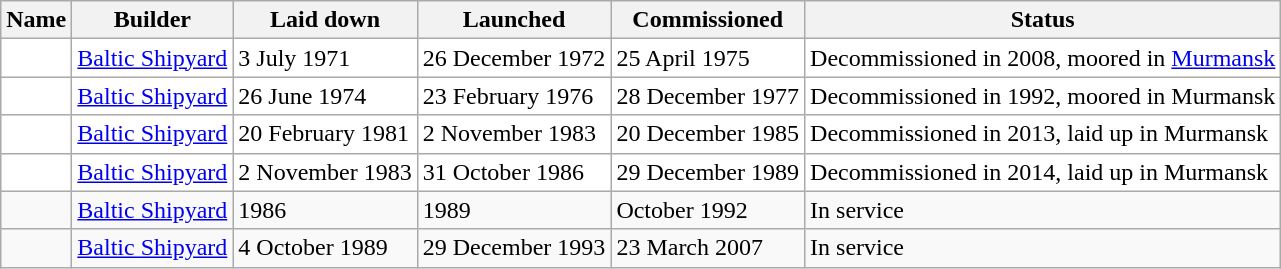<table class="wikitable">
<tr>
<th>Name</th>
<th>Builder</th>
<th>Laid down</th>
<th>Launched</th>
<th>Commissioned</th>
<th>Status</th>
</tr>
<tr style="background:#FFFFFF;">
<td></td>
<td><a href='#'>Baltic Shipyard</a></td>
<td>3 July 1971</td>
<td>26 December 1972</td>
<td>25 April 1975</td>
<td>Decommissioned in 2008, moored in <a href='#'>Murmansk</a></td>
</tr>
<tr style="background:#FFFFFF;">
<td></td>
<td><a href='#'>Baltic Shipyard</a></td>
<td>26 June 1974</td>
<td>23 February 1976</td>
<td>28 December 1977</td>
<td>Decommissioned in 1992, moored in Murmansk</td>
</tr>
<tr style="background:#FFFFFF;">
<td></td>
<td><a href='#'>Baltic Shipyard</a></td>
<td>20 February 1981</td>
<td>2 November 1983</td>
<td>20 December 1985</td>
<td>Decommissioned in 2013, laid up in Murmansk</td>
</tr>
<tr style="background:#FFFFFF;">
<td></td>
<td><a href='#'>Baltic Shipyard</a></td>
<td>2 November 1983</td>
<td>31 October 1986</td>
<td>29 December 1989</td>
<td>Decommissioned in 2014, laid up in Murmansk</td>
</tr>
<tr>
<td></td>
<td><a href='#'>Baltic Shipyard</a></td>
<td>1986</td>
<td>1989</td>
<td>October 1992</td>
<td>In service</td>
</tr>
<tr>
<td></td>
<td><a href='#'>Baltic Shipyard</a></td>
<td>4 October 1989</td>
<td>29 December 1993</td>
<td>23 March 2007</td>
<td>In service</td>
</tr>
</table>
